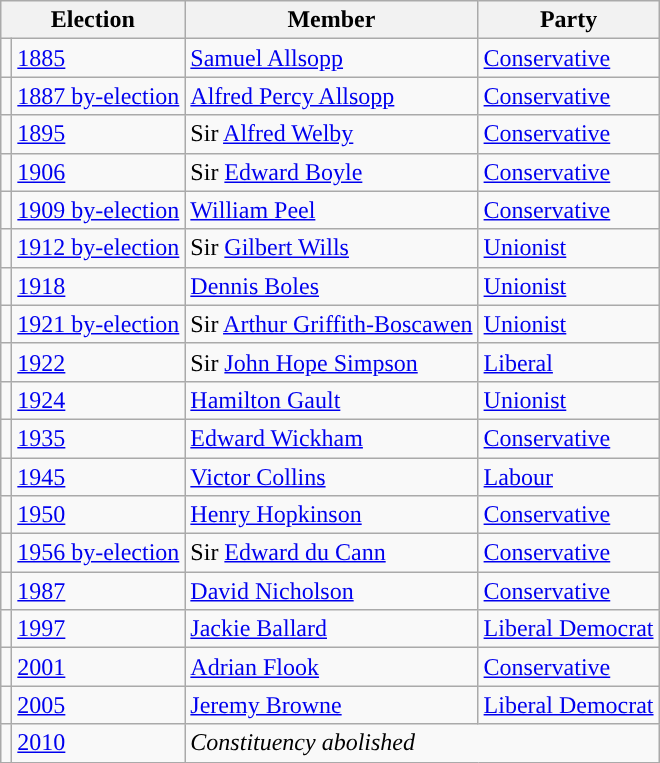<table class="wikitable">
<tr>
<th colspan="2">Election</th>
<th>Member</th>
<th>Party</th>
</tr>
<tr>
<td style="color:inherit;background-color: "></td>
<td><a href='#'>1885</a></td>
<td><a href='#'>Samuel Allsopp</a></td>
<td><a href='#'>Conservative</a></td>
</tr>
<tr>
<td style="color:inherit;background-color: "></td>
<td><a href='#'>1887 by-election</a></td>
<td><a href='#'>Alfred Percy Allsopp</a></td>
<td><a href='#'>Conservative</a></td>
</tr>
<tr>
<td style="color:inherit;background-color: "></td>
<td><a href='#'>1895</a></td>
<td>Sir <a href='#'>Alfred Welby</a></td>
<td><a href='#'>Conservative</a></td>
</tr>
<tr>
<td style="color:inherit;background-color: "></td>
<td><a href='#'>1906</a></td>
<td>Sir <a href='#'>Edward Boyle</a></td>
<td><a href='#'>Conservative</a></td>
</tr>
<tr>
<td style="color:inherit;background-color: "></td>
<td><a href='#'>1909 by-election</a></td>
<td><a href='#'>William Peel</a></td>
<td><a href='#'>Conservative</a></td>
</tr>
<tr>
<td style="color:inherit;background-color: "></td>
<td><a href='#'>1912 by-election</a></td>
<td>Sir <a href='#'>Gilbert Wills</a></td>
<td><a href='#'>Unionist</a></td>
</tr>
<tr>
<td style="color:inherit;background-color: "></td>
<td><a href='#'>1918</a></td>
<td><a href='#'>Dennis Boles</a></td>
<td><a href='#'>Unionist</a></td>
</tr>
<tr>
<td style="color:inherit;background-color: "></td>
<td><a href='#'>1921 by-election</a></td>
<td>Sir <a href='#'>Arthur Griffith-Boscawen</a></td>
<td><a href='#'>Unionist</a></td>
</tr>
<tr>
<td style="color:inherit;background-color: "></td>
<td><a href='#'>1922</a></td>
<td>Sir <a href='#'>John Hope Simpson</a></td>
<td><a href='#'>Liberal</a></td>
</tr>
<tr>
<td style="color:inherit;background-color: "></td>
<td><a href='#'>1924</a></td>
<td><a href='#'>Hamilton Gault</a></td>
<td><a href='#'>Unionist</a></td>
</tr>
<tr>
<td style="color:inherit;background-color: "></td>
<td><a href='#'>1935</a></td>
<td><a href='#'>Edward Wickham</a></td>
<td><a href='#'>Conservative</a></td>
</tr>
<tr>
<td style="color:inherit;background-color: "></td>
<td><a href='#'>1945</a></td>
<td><a href='#'>Victor Collins</a></td>
<td><a href='#'>Labour</a></td>
</tr>
<tr>
<td style="color:inherit;background-color: "></td>
<td><a href='#'>1950</a></td>
<td><a href='#'>Henry Hopkinson</a></td>
<td><a href='#'>Conservative</a></td>
</tr>
<tr>
<td style="color:inherit;background-color: "></td>
<td><a href='#'>1956 by-election</a></td>
<td>Sir <a href='#'>Edward du Cann</a></td>
<td><a href='#'>Conservative</a></td>
</tr>
<tr>
<td style="color:inherit;background-color: "></td>
<td><a href='#'>1987</a></td>
<td><a href='#'>David Nicholson</a></td>
<td><a href='#'>Conservative</a></td>
</tr>
<tr>
<td style="color:inherit;background-color: "></td>
<td><a href='#'>1997</a></td>
<td><a href='#'>Jackie Ballard</a></td>
<td><a href='#'>Liberal Democrat</a></td>
</tr>
<tr>
<td style="color:inherit;background-color: "></td>
<td><a href='#'>2001</a></td>
<td><a href='#'>Adrian Flook</a></td>
<td><a href='#'>Conservative</a></td>
</tr>
<tr>
<td style="color:inherit;background-color: "></td>
<td><a href='#'>2005</a></td>
<td><a href='#'>Jeremy Browne</a></td>
<td><a href='#'>Liberal Democrat</a></td>
</tr>
<tr>
<td></td>
<td><a href='#'>2010</a></td>
<td colspan="2"><em>Constituency abolished</em></td>
</tr>
</table>
